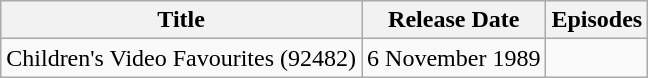<table class="wikitable">
<tr>
<th>Title</th>
<th>Release Date</th>
<th>Episodes</th>
</tr>
<tr>
<td>Children's Video Favourites (92482)</td>
<td>6 November 1989</td>
<td></td>
</tr>
</table>
